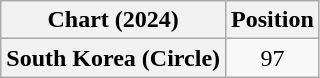<table class="wikitable plainrowheaders" style="text-align:center">
<tr>
<th scope="col">Chart (2024)</th>
<th scope="col">Position</th>
</tr>
<tr>
<th scope="row">South Korea (Circle)</th>
<td>97</td>
</tr>
</table>
